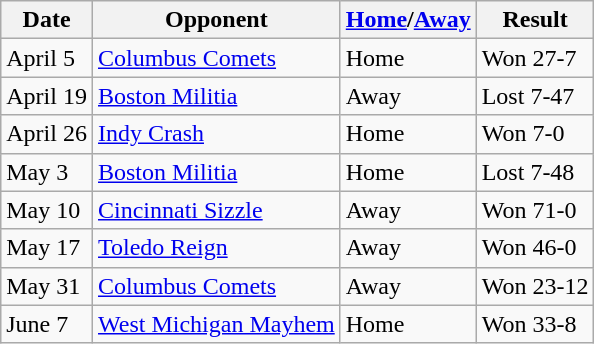<table class="wikitable">
<tr>
<th>Date</th>
<th>Opponent</th>
<th><a href='#'>Home</a>/<a href='#'>Away</a></th>
<th>Result</th>
</tr>
<tr>
<td>April 5</td>
<td><a href='#'>Columbus Comets</a></td>
<td>Home</td>
<td>Won 27-7</td>
</tr>
<tr>
<td>April 19</td>
<td><a href='#'>Boston Militia</a></td>
<td>Away</td>
<td>Lost 7-47</td>
</tr>
<tr>
<td>April 26</td>
<td><a href='#'>Indy Crash</a></td>
<td>Home</td>
<td>Won 7-0</td>
</tr>
<tr>
<td>May 3</td>
<td><a href='#'>Boston Militia</a></td>
<td>Home</td>
<td>Lost 7-48</td>
</tr>
<tr>
<td>May 10</td>
<td><a href='#'>Cincinnati Sizzle</a></td>
<td>Away</td>
<td>Won 71-0</td>
</tr>
<tr>
<td>May 17</td>
<td><a href='#'>Toledo Reign</a></td>
<td>Away</td>
<td>Won 46-0</td>
</tr>
<tr>
<td>May 31</td>
<td><a href='#'>Columbus Comets</a></td>
<td>Away</td>
<td>Won 23-12</td>
</tr>
<tr>
<td>June 7</td>
<td><a href='#'>West Michigan Mayhem</a></td>
<td>Home</td>
<td>Won 33-8</td>
</tr>
</table>
